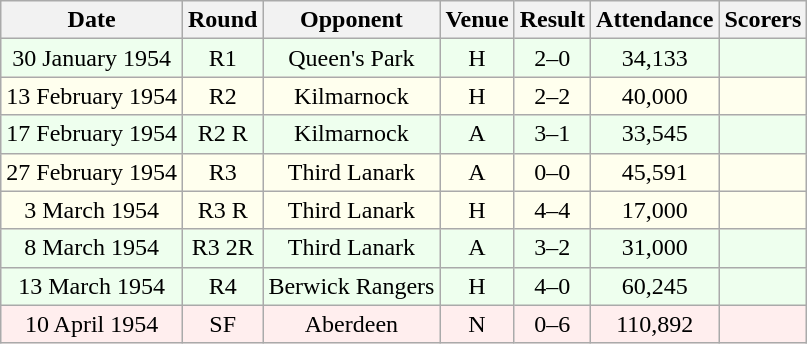<table class="wikitable sortable" style="font-size:100%; text-align:center">
<tr>
<th>Date</th>
<th>Round</th>
<th>Opponent</th>
<th>Venue</th>
<th>Result</th>
<th>Attendance</th>
<th>Scorers</th>
</tr>
<tr bgcolor = "#EEFFEE">
<td>30 January 1954</td>
<td>R1</td>
<td>Queen's Park</td>
<td>H</td>
<td>2–0</td>
<td>34,133</td>
<td></td>
</tr>
<tr bgcolor = "#FFFFEE">
<td>13 February 1954</td>
<td>R2</td>
<td>Kilmarnock</td>
<td>H</td>
<td>2–2</td>
<td>40,000</td>
<td></td>
</tr>
<tr bgcolor = "#EEFFEE">
<td>17 February 1954</td>
<td>R2 R</td>
<td>Kilmarnock</td>
<td>A</td>
<td>3–1</td>
<td>33,545</td>
<td></td>
</tr>
<tr bgcolor = "#FFFFEE">
<td>27 February 1954</td>
<td>R3</td>
<td>Third Lanark</td>
<td>A</td>
<td>0–0</td>
<td>45,591</td>
<td></td>
</tr>
<tr bgcolor = "#FFFFEE">
<td>3 March 1954</td>
<td>R3 R</td>
<td>Third Lanark</td>
<td>H</td>
<td>4–4</td>
<td>17,000</td>
<td></td>
</tr>
<tr bgcolor = "#EEFFEE">
<td>8 March 1954</td>
<td>R3 2R</td>
<td>Third Lanark</td>
<td>A</td>
<td>3–2</td>
<td>31,000</td>
<td></td>
</tr>
<tr bgcolor = "#EEFFEE">
<td>13 March 1954</td>
<td>R4</td>
<td>Berwick Rangers</td>
<td>H</td>
<td>4–0</td>
<td>60,245</td>
<td></td>
</tr>
<tr bgcolor = "#FFEEEE">
<td>10 April 1954</td>
<td>SF</td>
<td>Aberdeen</td>
<td>N</td>
<td>0–6</td>
<td>110,892</td>
<td></td>
</tr>
</table>
